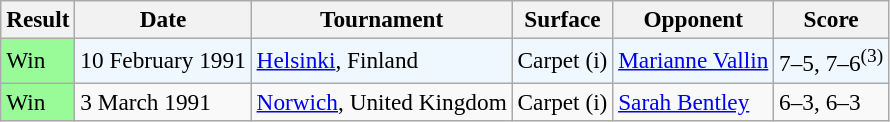<table class="sortable wikitable" style="font-size:97%">
<tr>
<th>Result</th>
<th>Date</th>
<th>Tournament</th>
<th>Surface</th>
<th>Opponent</th>
<th class="unsortable">Score</th>
</tr>
<tr style="background:#f0f8ff;">
<td style="background:#98fb98;">Win</td>
<td>10 February 1991</td>
<td><a href='#'>Helsinki</a>, Finland</td>
<td>Carpet (i)</td>
<td> <a href='#'>Marianne Vallin</a></td>
<td>7–5, 7–6<sup>(3)</sup></td>
</tr>
<tr>
<td style="background:#98fb98;">Win</td>
<td>3 March 1991</td>
<td><a href='#'>Norwich</a>, United Kingdom</td>
<td>Carpet (i)</td>
<td> <a href='#'>Sarah Bentley</a></td>
<td>6–3, 6–3</td>
</tr>
</table>
